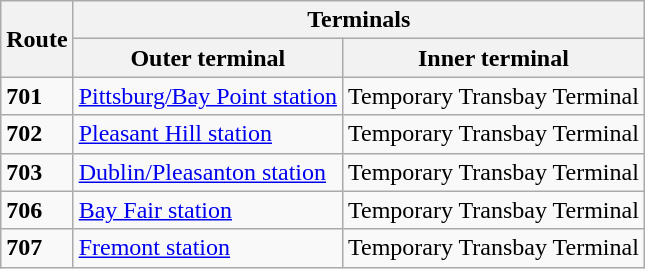<table class="wikitable">
<tr>
<th rowspan="2">Route</th>
<th colspan="2">Terminals</th>
</tr>
<tr>
<th>Outer terminal</th>
<th>Inner terminal</th>
</tr>
<tr>
<td><strong>701</strong></td>
<td><a href='#'>Pittsburg/Bay Point station</a></td>
<td>Temporary Transbay Terminal</td>
</tr>
<tr>
<td><strong>702</strong></td>
<td><a href='#'>Pleasant Hill station</a></td>
<td>Temporary Transbay Terminal</td>
</tr>
<tr>
<td><strong>703</strong></td>
<td><a href='#'>Dublin/Pleasanton station</a></td>
<td>Temporary Transbay Terminal</td>
</tr>
<tr>
<td><strong>706</strong></td>
<td><a href='#'>Bay Fair station</a></td>
<td>Temporary Transbay Terminal</td>
</tr>
<tr>
<td><strong>707</strong></td>
<td><a href='#'>Fremont station</a></td>
<td>Temporary Transbay Terminal</td>
</tr>
</table>
